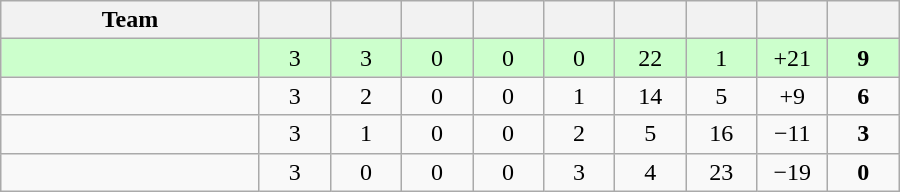<table class="wikitable" style="text-align:center;">
<tr>
<th width=165>Team</th>
<th width=40></th>
<th width=40></th>
<th width=40></th>
<th width=40></th>
<th width=40></th>
<th width=40></th>
<th width=40></th>
<th width=40></th>
<th width=40></th>
</tr>
<tr bgcolor=ccffcc>
<td style="text-align:left;"></td>
<td>3</td>
<td>3</td>
<td>0</td>
<td>0</td>
<td>0</td>
<td>22</td>
<td>1</td>
<td>+21</td>
<td><strong>9</strong></td>
</tr>
<tr>
<td style="text-align:left;"></td>
<td>3</td>
<td>2</td>
<td>0</td>
<td>0</td>
<td>1</td>
<td>14</td>
<td>5</td>
<td>+9</td>
<td><strong>6</strong></td>
</tr>
<tr>
<td style="text-align:left;"></td>
<td>3</td>
<td>1</td>
<td>0</td>
<td>0</td>
<td>2</td>
<td>5</td>
<td>16</td>
<td>−11</td>
<td><strong>3</strong></td>
</tr>
<tr>
<td style="text-align:left;"></td>
<td>3</td>
<td>0</td>
<td>0</td>
<td>0</td>
<td>3</td>
<td>4</td>
<td>23</td>
<td>−19</td>
<td><strong>0</strong></td>
</tr>
</table>
